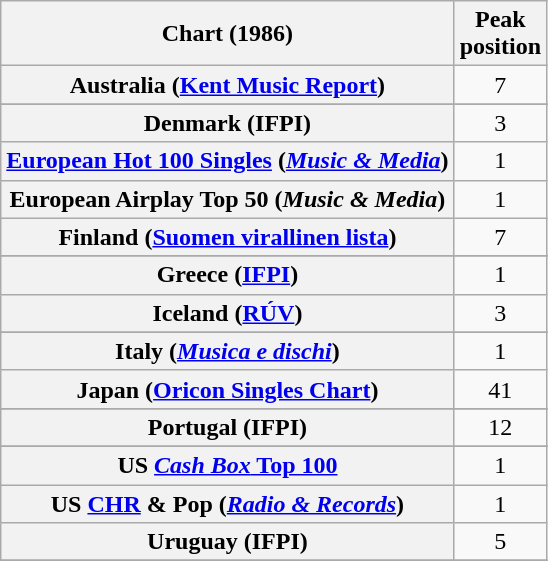<table class="wikitable sortable plainrowheaders" style="text-align:center">
<tr>
<th scope="col">Chart (1986)</th>
<th scope="col">Peak<br>position</th>
</tr>
<tr>
<th scope="row">Australia (<a href='#'>Kent Music Report</a>)</th>
<td>7</td>
</tr>
<tr>
</tr>
<tr>
</tr>
<tr>
<th scope="row">Denmark (IFPI)</th>
<td>3</td>
</tr>
<tr>
<th scope="row"><a href='#'>European Hot 100 Singles</a> (<em><a href='#'>Music & Media</a></em>)</th>
<td>1</td>
</tr>
<tr>
<th scope="row">European Airplay Top 50 (<em>Music & Media</em>)</th>
<td>1</td>
</tr>
<tr>
<th scope="row">Finland (<a href='#'>Suomen virallinen lista</a>)</th>
<td>7</td>
</tr>
<tr>
</tr>
<tr>
<th scope="row">Greece (<a href='#'>IFPI</a>)</th>
<td>1</td>
</tr>
<tr>
<th scope="row">Iceland (<a href='#'>RÚV</a>)</th>
<td>3</td>
</tr>
<tr>
</tr>
<tr>
<th scope="row">Italy (<em><a href='#'>Musica e dischi</a></em>)</th>
<td>1</td>
</tr>
<tr>
<th scope="row">Japan (<a href='#'>Oricon Singles Chart</a>)</th>
<td>41</td>
</tr>
<tr>
</tr>
<tr>
</tr>
<tr>
</tr>
<tr>
</tr>
<tr>
<th scope="row">Portugal (IFPI)</th>
<td>12</td>
</tr>
<tr>
</tr>
<tr>
</tr>
<tr>
</tr>
<tr>
</tr>
<tr>
</tr>
<tr>
</tr>
<tr>
<th scope="row">US <a href='#'><em>Cash Box</em> Top 100</a></th>
<td>1</td>
</tr>
<tr>
<th scope="row">US <a href='#'>CHR</a> & Pop (<em><a href='#'>Radio & Records</a></em>)</th>
<td>1</td>
</tr>
<tr>
<th scope="row">Uruguay (IFPI)</th>
<td align="center">5</td>
</tr>
<tr>
</tr>
</table>
